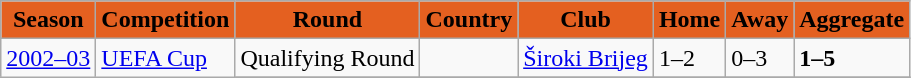<table class="wikitable">
<tr>
<th style="color:black; background:#E46020;">Season</th>
<th style="color:black; background:#E46020;">Competition</th>
<th style="color:black; background:#E46020;">Round</th>
<th style="color:black; background:#E46020;">Country</th>
<th style="color:black; background:#E46020;">Club</th>
<th style="color:black; background:#E46020;">Home</th>
<th style="color:black; background:#E46020;">Away</th>
<th style="color:black; background:#E46020;">Aggregate</th>
</tr>
<tr>
<td rowspan="2"><a href='#'>2002–03</a></td>
<td rowspan="2"><a href='#'>UEFA Cup</a></td>
<td>Qualifying Round</td>
<td></td>
<td><a href='#'>Široki Brijeg</a></td>
<td>1–2</td>
<td>0–3</td>
<td><strong>1–5</strong></td>
</tr>
<tr>
</tr>
</table>
